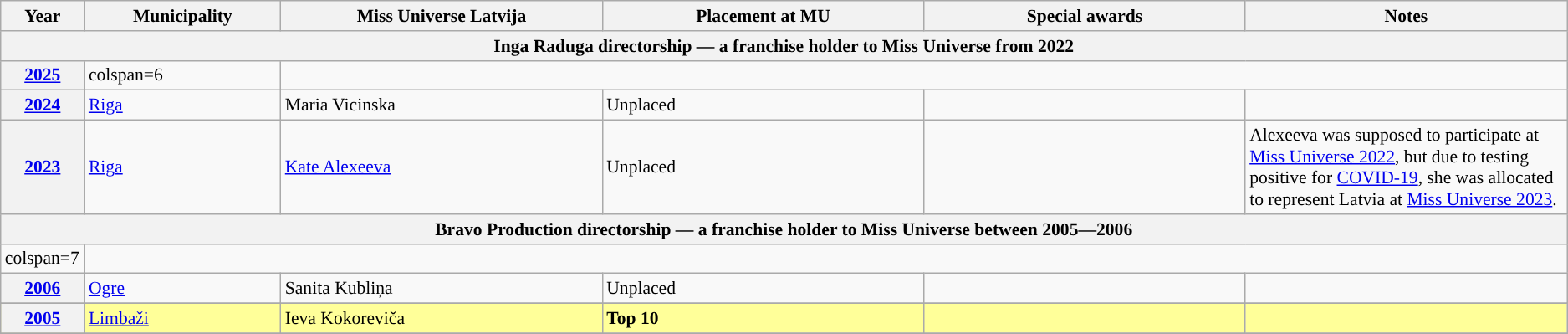<table class="wikitable " style="font-size: 90%;">
<tr>
<th width="60">Year</th>
<th width="150">Municipality</th>
<th width="250">Miss Universe Latvija</th>
<th width="250">Placement at MU</th>
<th width="250">Special awards</th>
<th width="250">Notes</th>
</tr>
<tr>
<th colspan="7">Inga Raduga directorship — a franchise holder to Miss Universe from 2022</th>
</tr>
<tr>
<th><a href='#'>2025</a></th>
<td>colspan=6 </td>
</tr>
<tr>
<th><a href='#'>2024</a></th>
<td><a href='#'>Riga</a></td>
<td>Maria Vicinska</td>
<td>Unplaced</td>
<td></td>
<td></td>
</tr>
<tr>
<th><a href='#'>2023</a></th>
<td><a href='#'>Riga</a></td>
<td><a href='#'>Kate Alexeeva</a></td>
<td>Unplaced</td>
<td></td>
<td>Alexeeva was supposed to participate at <a href='#'>Miss Universe 2022</a>, but due to testing positive for <a href='#'>COVID-19</a>, she was allocated to represent Latvia at <a href='#'>Miss Universe 2023</a>.</td>
</tr>
<tr>
<th colspan="7">Bravo Production directorship — a franchise holder to Miss Universe between 2005―2006</th>
</tr>
<tr>
<td>colspan=7 </td>
</tr>
<tr>
<th><a href='#'>2006</a></th>
<td><a href='#'>Ogre</a></td>
<td>Sanita Kubliņa</td>
<td>Unplaced</td>
<td></td>
<td></td>
</tr>
<tr>
</tr>
<tr style="background-color:#FFFF99;">
<th><a href='#'>2005</a></th>
<td><a href='#'>Limbaži</a></td>
<td>Ieva Kokoreviča</td>
<td><strong>Top 10</strong></td>
<td></td>
<td></td>
</tr>
<tr>
</tr>
</table>
